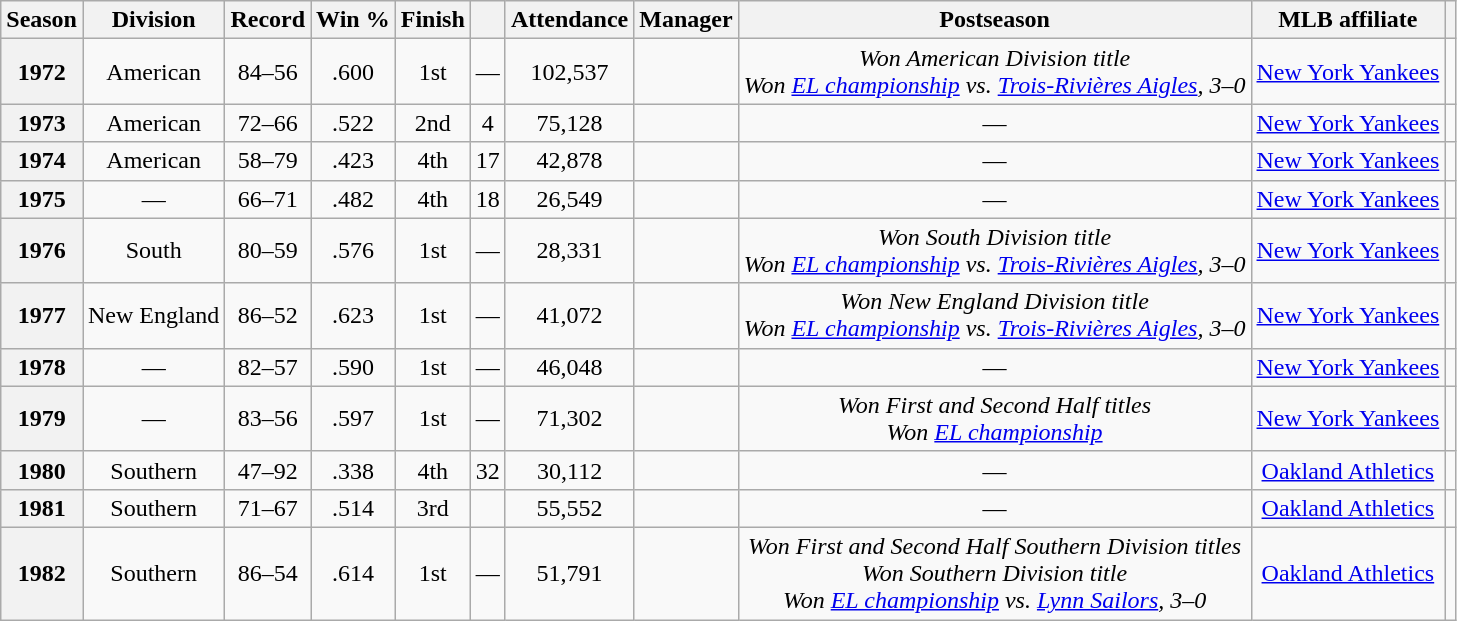<table class="wikitable sortable plainrowheaders" style="text-align:center;">
<tr>
<th scope="col">Season</th>
<th scope="col">Division</th>
<th scope="col">Record</th>
<th scope="col">Win %</th>
<th scope="col">Finish</th>
<th scope="col"></th>
<th scope="col">Attendance</th>
<th scope="col">Manager</th>
<th scope="col">Postseason</th>
<th scope="col">MLB affiliate</th>
<th scope="col" class="unsortable"></th>
</tr>
<tr>
<th scope="row" style="text-align:center">1972</th>
<td>American</td>
<td>84–56</td>
<td>.600</td>
<td>1st</td>
<td>—</td>
<td>102,537</td>
<td></td>
<td><em>Won American Division title<br>Won <a href='#'>EL championship</a> vs. <a href='#'>Trois-Rivières Aigles</a>, 3–0</em></td>
<td><a href='#'>New York Yankees</a></td>
<td></td>
</tr>
<tr>
<th scope="row" style="text-align:center">1973</th>
<td>American</td>
<td>72–66</td>
<td>.522</td>
<td>2nd</td>
<td>4</td>
<td>75,128</td>
<td></td>
<td>—</td>
<td><a href='#'>New York Yankees</a></td>
<td></td>
</tr>
<tr>
<th scope="row" style="text-align:center">1974</th>
<td>American</td>
<td>58–79</td>
<td>.423</td>
<td>4th</td>
<td>17</td>
<td>42,878</td>
<td></td>
<td>—</td>
<td><a href='#'>New York Yankees</a></td>
<td></td>
</tr>
<tr>
<th scope="row" style="text-align:center">1975</th>
<td>—</td>
<td>66–71</td>
<td>.482</td>
<td>4th</td>
<td>18</td>
<td>26,549</td>
<td></td>
<td>—</td>
<td><a href='#'>New York Yankees</a></td>
<td></td>
</tr>
<tr>
<th scope="row" style="text-align:center">1976</th>
<td>South</td>
<td>80–59</td>
<td>.576</td>
<td>1st</td>
<td>—</td>
<td>28,331</td>
<td></td>
<td><em>Won South Division title<br>Won <a href='#'>EL championship</a> vs. <a href='#'>Trois-Rivières Aigles</a>, 3–0</em></td>
<td><a href='#'>New York Yankees</a></td>
<td></td>
</tr>
<tr>
<th scope="row" style="text-align:center">1977</th>
<td>New England</td>
<td>86–52</td>
<td>.623</td>
<td>1st</td>
<td>—</td>
<td>41,072</td>
<td></td>
<td><em>Won New England Division title<br>Won <a href='#'>EL championship</a> vs. <a href='#'>Trois-Rivières Aigles</a>, 3–0</em></td>
<td><a href='#'>New York Yankees</a></td>
<td></td>
</tr>
<tr>
<th scope="row" style="text-align:center">1978</th>
<td>—</td>
<td>82–57</td>
<td>.590</td>
<td>1st</td>
<td>—</td>
<td>46,048</td>
<td></td>
<td>—</td>
<td><a href='#'>New York Yankees</a></td>
<td></td>
</tr>
<tr>
<th scope="row" style="text-align:center">1979</th>
<td>—</td>
<td>83–56</td>
<td>.597</td>
<td>1st</td>
<td>—</td>
<td>71,302</td>
<td></td>
<td><em>Won First and Second Half titles<br>Won <a href='#'>EL championship</a></em></td>
<td><a href='#'>New York Yankees</a></td>
<td></td>
</tr>
<tr>
<th scope="row" style="text-align:center">1980</th>
<td>Southern</td>
<td>47–92</td>
<td>.338</td>
<td>4th</td>
<td>32</td>
<td>30,112</td>
<td></td>
<td>—</td>
<td><a href='#'>Oakland Athletics</a></td>
<td></td>
</tr>
<tr>
<th scope="row" style="text-align:center">1981</th>
<td>Southern</td>
<td>71–67</td>
<td>.514</td>
<td>3rd</td>
<td></td>
<td>55,552</td>
<td></td>
<td>—</td>
<td><a href='#'>Oakland Athletics</a></td>
<td></td>
</tr>
<tr>
<th scope="row" style="text-align:center">1982</th>
<td>Southern</td>
<td>86–54</td>
<td>.614</td>
<td>1st</td>
<td>—</td>
<td>51,791</td>
<td></td>
<td><em>Won First and Second Half Southern Division titles<br>Won Southern Division title<br>Won <a href='#'>EL championship</a> vs. <a href='#'>Lynn Sailors</a>, 3–0</em></td>
<td><a href='#'>Oakland Athletics</a></td>
<td></td>
</tr>
</table>
